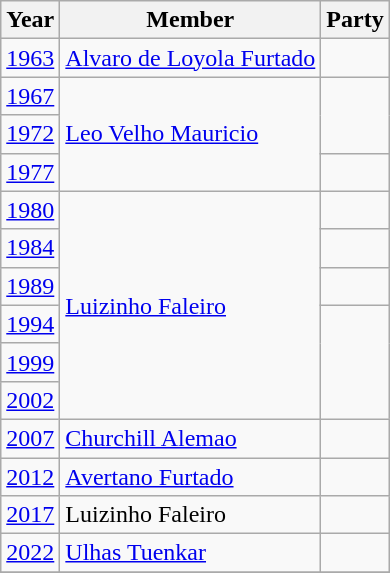<table class="wikitable sortable">
<tr>
<th>Year</th>
<th>Member</th>
<th colspan="2">Party</th>
</tr>
<tr>
<td><a href='#'>1963</a></td>
<td><a href='#'>Alvaro de Loyola Furtado</a></td>
<td></td>
</tr>
<tr>
<td><a href='#'>1967</a></td>
<td rowspan=3><a href='#'>Leo Velho Mauricio</a></td>
</tr>
<tr>
<td><a href='#'>1972</a></td>
</tr>
<tr>
<td><a href='#'>1977</a></td>
<td></td>
</tr>
<tr>
<td><a href='#'>1980</a></td>
<td rowspan=6><a href='#'>Luizinho Faleiro</a></td>
<td></td>
</tr>
<tr>
<td><a href='#'>1984</a></td>
<td></td>
</tr>
<tr>
<td><a href='#'>1989</a></td>
<td></td>
</tr>
<tr>
<td><a href='#'>1994</a></td>
</tr>
<tr>
<td><a href='#'>1999</a></td>
</tr>
<tr>
<td><a href='#'>2002</a></td>
</tr>
<tr>
<td><a href='#'>2007</a></td>
<td><a href='#'>Churchill Alemao</a></td>
<td></td>
</tr>
<tr>
<td><a href='#'>2012</a></td>
<td><a href='#'>Avertano Furtado</a></td>
<td></td>
</tr>
<tr>
<td><a href='#'>2017</a></td>
<td>Luizinho Faleiro</td>
<td></td>
</tr>
<tr>
<td><a href='#'>2022</a></td>
<td><a href='#'>Ulhas Tuenkar</a></td>
<td></td>
</tr>
<tr>
</tr>
</table>
